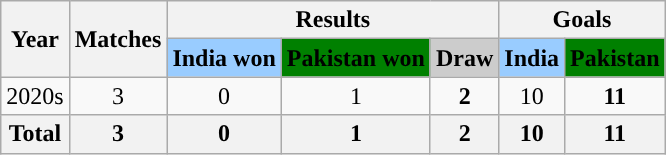<table class="wikitable">
<tr>
<th rowspan=2>Year</th>
<th rowspan=2>Matches</th>
<th colspan=3>Results</th>
<th colspan=2>Goals</th>
</tr>
<tr>
<th style="background:#9cf;"> India won</th>
<th style="background:green;"> Pakistan won</th>
<th style="background:#ccc;">Draw</th>
<th style="background:#9cf;"> India</th>
<th style="background:green;"> Pakistan</th>
</tr>
<tr>
<td style="text-align:center">2020s</td>
<td style="text-align:center">3</td>
<td style="text-align:center">0</td>
<td style="text-align:center">1</td>
<td style="text-align:center"><strong>2</strong></td>
<td style="text-align:center">10</td>
<td style="text-align:center"><strong>11</strong></td>
</tr>
<tr>
<th style="text-align:center">Total</th>
<th style="text-align:center">3</th>
<th style="text-align:center">0</th>
<th style="text-align:center">1</th>
<th style="text-align:center">2</th>
<th style="text-align:center">10</th>
<th style="text-align:center">11</th>
</tr>
</table>
